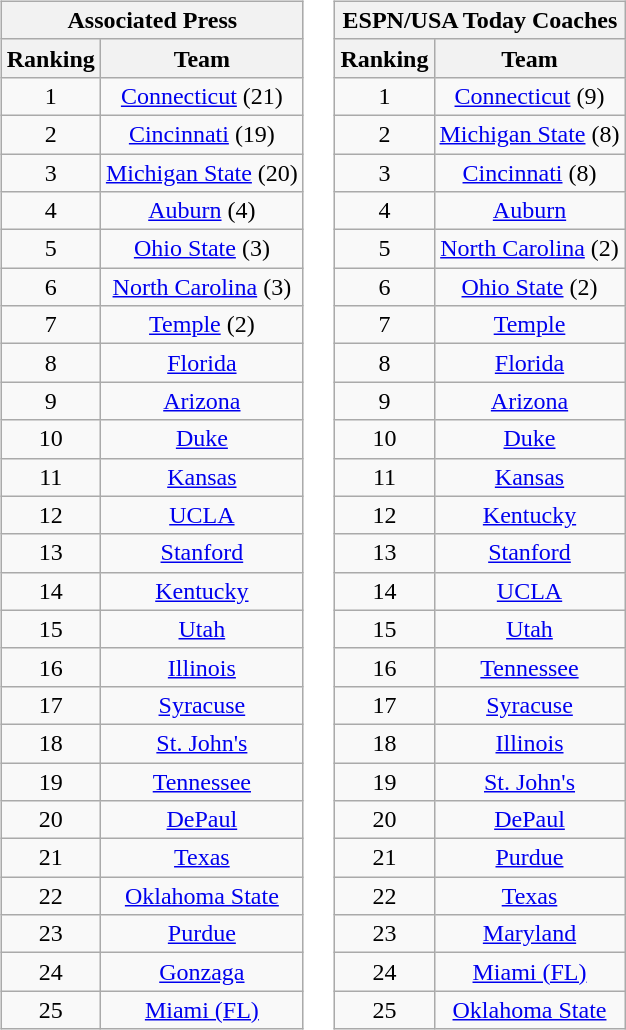<table>
<tr style="vertical-align:top;">
<td><br><table class="wikitable" style="text-align:center;">
<tr>
<th colspan=2><strong>Associated Press</strong></th>
</tr>
<tr>
<th>Ranking</th>
<th>Team</th>
</tr>
<tr>
<td>1</td>
<td><a href='#'>Connecticut</a> (21)</td>
</tr>
<tr>
<td>2</td>
<td><a href='#'>Cincinnati</a> (19)</td>
</tr>
<tr>
<td>3</td>
<td><a href='#'>Michigan State</a> (20)</td>
</tr>
<tr>
<td>4</td>
<td><a href='#'>Auburn</a> (4)</td>
</tr>
<tr>
<td>5</td>
<td><a href='#'>Ohio State</a> (3)</td>
</tr>
<tr>
<td>6</td>
<td><a href='#'>North Carolina</a> (3)</td>
</tr>
<tr>
<td>7</td>
<td><a href='#'>Temple</a> (2)</td>
</tr>
<tr>
<td>8</td>
<td><a href='#'>Florida</a></td>
</tr>
<tr>
<td>9</td>
<td><a href='#'>Arizona</a></td>
</tr>
<tr>
<td>10</td>
<td><a href='#'>Duke</a></td>
</tr>
<tr>
<td>11</td>
<td><a href='#'>Kansas</a></td>
</tr>
<tr>
<td>12</td>
<td><a href='#'>UCLA</a></td>
</tr>
<tr>
<td>13</td>
<td><a href='#'>Stanford</a></td>
</tr>
<tr>
<td>14</td>
<td><a href='#'>Kentucky</a></td>
</tr>
<tr>
<td>15</td>
<td><a href='#'>Utah</a></td>
</tr>
<tr>
<td>16</td>
<td><a href='#'>Illinois</a></td>
</tr>
<tr>
<td>17</td>
<td><a href='#'>Syracuse</a></td>
</tr>
<tr>
<td>18</td>
<td><a href='#'>St. John's</a></td>
</tr>
<tr>
<td>19</td>
<td><a href='#'>Tennessee</a></td>
</tr>
<tr>
<td>20</td>
<td><a href='#'>DePaul</a></td>
</tr>
<tr>
<td>21</td>
<td><a href='#'>Texas</a></td>
</tr>
<tr>
<td>22</td>
<td><a href='#'>Oklahoma State</a></td>
</tr>
<tr>
<td>23</td>
<td><a href='#'>Purdue</a></td>
</tr>
<tr>
<td>24</td>
<td><a href='#'>Gonzaga</a></td>
</tr>
<tr>
<td>25</td>
<td><a href='#'>Miami (FL)</a></td>
</tr>
</table>
</td>
<td><br><table class="wikitable" style="text-align:center;">
<tr>
<th colspan=2><strong>ESPN/USA Today Coaches</strong></th>
</tr>
<tr>
<th>Ranking</th>
<th>Team</th>
</tr>
<tr>
<td>1</td>
<td><a href='#'>Connecticut</a> (9)</td>
</tr>
<tr>
<td>2</td>
<td><a href='#'>Michigan State</a> (8)</td>
</tr>
<tr>
<td>3</td>
<td><a href='#'>Cincinnati</a> (8)</td>
</tr>
<tr>
<td>4</td>
<td><a href='#'>Auburn</a></td>
</tr>
<tr>
<td>5</td>
<td><a href='#'>North Carolina</a> (2)</td>
</tr>
<tr>
<td>6</td>
<td><a href='#'>Ohio State</a> (2)</td>
</tr>
<tr>
<td>7</td>
<td><a href='#'>Temple</a></td>
</tr>
<tr>
<td>8</td>
<td><a href='#'>Florida</a></td>
</tr>
<tr>
<td>9</td>
<td><a href='#'>Arizona</a></td>
</tr>
<tr>
<td>10</td>
<td><a href='#'>Duke</a></td>
</tr>
<tr>
<td>11</td>
<td><a href='#'>Kansas</a></td>
</tr>
<tr>
<td>12</td>
<td><a href='#'>Kentucky</a></td>
</tr>
<tr>
<td>13</td>
<td><a href='#'>Stanford</a></td>
</tr>
<tr>
<td>14</td>
<td><a href='#'>UCLA</a></td>
</tr>
<tr>
<td>15</td>
<td><a href='#'>Utah</a></td>
</tr>
<tr>
<td>16</td>
<td><a href='#'>Tennessee</a></td>
</tr>
<tr>
<td>17</td>
<td><a href='#'>Syracuse</a></td>
</tr>
<tr>
<td>18</td>
<td><a href='#'>Illinois</a></td>
</tr>
<tr>
<td>19</td>
<td><a href='#'>St. John's</a></td>
</tr>
<tr>
<td>20</td>
<td><a href='#'>DePaul</a></td>
</tr>
<tr>
<td>21</td>
<td><a href='#'>Purdue</a></td>
</tr>
<tr>
<td>22</td>
<td><a href='#'>Texas</a></td>
</tr>
<tr>
<td>23</td>
<td><a href='#'>Maryland</a></td>
</tr>
<tr>
<td>24</td>
<td><a href='#'>Miami (FL)</a></td>
</tr>
<tr>
<td>25</td>
<td><a href='#'>Oklahoma State</a></td>
</tr>
</table>
</td>
</tr>
</table>
